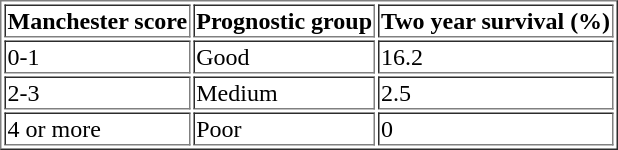<table border="1">
<tr>
<th>Manchester score</th>
<th>Prognostic group</th>
<th>Two year survival (%)</th>
</tr>
<tr>
<td>0-1</td>
<td>Good</td>
<td>16.2</td>
</tr>
<tr>
<td>2-3</td>
<td>Medium</td>
<td>2.5</td>
</tr>
<tr>
<td>4 or more</td>
<td>Poor</td>
<td>0</td>
</tr>
</table>
